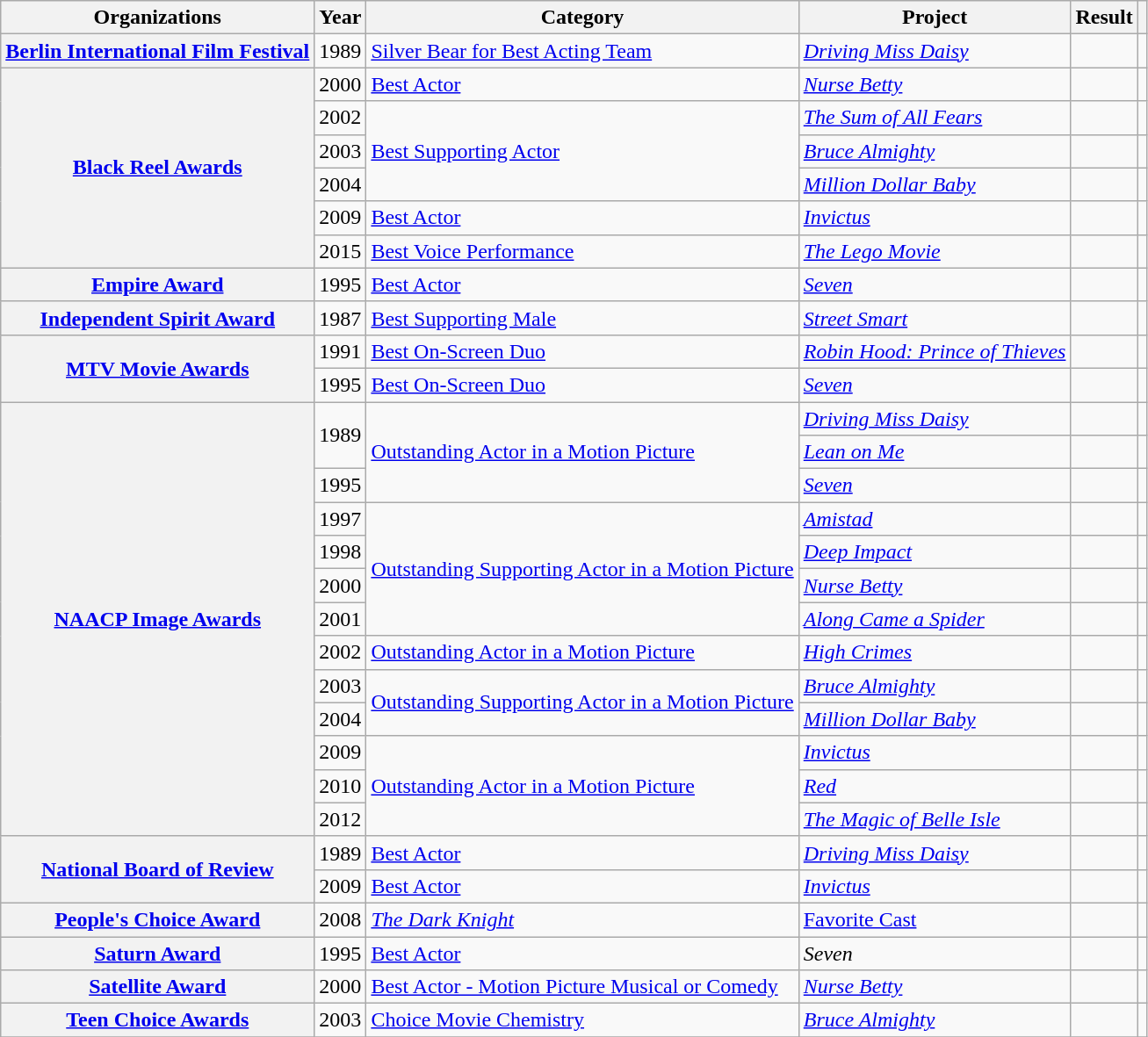<table class= "wikitable plainrowheaders sortable">
<tr>
<th>Organizations</th>
<th scope="col">Year</th>
<th scope="col">Category</th>
<th scope="col">Project</th>
<th scope="col">Result</th>
<th scope="col" class="unsortable"></th>
</tr>
<tr>
<th scope="row" rowspan="1"><a href='#'>Berlin International Film Festival</a></th>
<td style="text-align:center;">1989</td>
<td><a href='#'>Silver Bear for Best Acting Team</a> </td>
<td><em><a href='#'>Driving Miss Daisy</a></em></td>
<td></td>
<td style="text-align:center;"></td>
</tr>
<tr>
<th scope="row" rowspan="6"><a href='#'>Black Reel Awards</a></th>
<td align="center">2000</td>
<td><a href='#'>Best Actor</a></td>
<td><em><a href='#'>Nurse Betty</a></em></td>
<td></td>
<td style="text-align:center;"></td>
</tr>
<tr>
<td align="center">2002</td>
<td rowspan=3><a href='#'>Best Supporting Actor</a></td>
<td><em><a href='#'>The Sum of All Fears</a></em></td>
<td></td>
<td style="text-align:center;"></td>
</tr>
<tr>
<td align="center">2003</td>
<td><em><a href='#'>Bruce Almighty</a></em></td>
<td></td>
<td style="text-align:center;"></td>
</tr>
<tr>
<td align="center">2004</td>
<td><em><a href='#'>Million Dollar Baby</a></em></td>
<td></td>
<td style="text-align:center;"></td>
</tr>
<tr>
<td align="center">2009</td>
<td><a href='#'>Best Actor</a></td>
<td><em><a href='#'>Invictus</a></em></td>
<td></td>
<td style="text-align:center;"></td>
</tr>
<tr>
<td align="center">2015</td>
<td><a href='#'>Best Voice Performance</a></td>
<td><em><a href='#'>The Lego Movie</a></em></td>
<td></td>
<td style="text-align:center;"></td>
</tr>
<tr>
<th scope="row" rowspan="1"><a href='#'>Empire Award</a></th>
<td style="text-align:center;">1995</td>
<td><a href='#'>Best Actor</a></td>
<td rowspan=1><em><a href='#'>Seven</a></em></td>
<td></td>
<td style="text-align:center;"></td>
</tr>
<tr>
<th scope="row" rowspan="1"><a href='#'>Independent Spirit Award</a></th>
<td style="text-align:center;">1987</td>
<td><a href='#'>Best Supporting Male</a></td>
<td><em><a href='#'>Street Smart</a></em></td>
<td></td>
<td style="text-align:center;"></td>
</tr>
<tr>
<th scope="row" rowspan="2"><a href='#'>MTV Movie Awards</a></th>
<td style="text-align:center;">1991</td>
<td><a href='#'>Best On-Screen Duo</a> </td>
<td><em><a href='#'>Robin Hood: Prince of Thieves</a></em></td>
<td></td>
<td style="text-align:center;"></td>
</tr>
<tr>
<td style="text-align:center;">1995</td>
<td><a href='#'>Best On-Screen Duo</a> </td>
<td><em><a href='#'> Seven</a></em></td>
<td></td>
<td style="text-align:center;"></td>
</tr>
<tr>
<th scope="row" rowspan="13"><a href='#'>NAACP Image Awards</a></th>
<td style="text-align:center;", rowspan=2 align="center">1989</td>
<td rowspan=3><a href='#'>Outstanding Actor in a Motion Picture</a></td>
<td><em><a href='#'>Driving Miss Daisy</a></em></td>
<td></td>
<td style="text-align:center;"></td>
</tr>
<tr>
<td><em><a href='#'>Lean on Me</a></em></td>
<td></td>
<td></td>
</tr>
<tr>
<td align="center">1995</td>
<td><em><a href='#'>Seven</a></em></td>
<td></td>
<td style="text-align:center;"></td>
</tr>
<tr>
<td align="center">1997</td>
<td rowspan=4><a href='#'>Outstanding Supporting Actor in a Motion Picture</a></td>
<td><em><a href='#'>Amistad</a></em></td>
<td></td>
<td style="text-align:center;"></td>
</tr>
<tr>
<td align="center">1998</td>
<td><em><a href='#'>Deep Impact</a></em></td>
<td></td>
<td style="text-align:center;"></td>
</tr>
<tr>
<td align="center">2000</td>
<td><em><a href='#'>Nurse Betty</a></em></td>
<td></td>
<td style="text-align:center;"></td>
</tr>
<tr>
<td align="center">2001</td>
<td><em><a href='#'>Along Came a Spider</a></em></td>
<td></td>
<td style="text-align:center;"></td>
</tr>
<tr>
<td align="center">2002</td>
<td><a href='#'>Outstanding Actor in a Motion Picture</a></td>
<td><em><a href='#'>High Crimes</a></em></td>
<td></td>
<td style="text-align:center;"></td>
</tr>
<tr>
<td align="center">2003</td>
<td rowspan=2><a href='#'>Outstanding Supporting Actor in a Motion Picture</a></td>
<td><em><a href='#'>Bruce Almighty</a></em></td>
<td></td>
<td style="text-align:center;"></td>
</tr>
<tr>
<td align="center">2004</td>
<td><em><a href='#'>Million Dollar Baby</a></em></td>
<td></td>
<td style="text-align:center;"></td>
</tr>
<tr>
<td align="center">2009</td>
<td rowspan=3><a href='#'>Outstanding Actor in a Motion Picture</a></td>
<td><em><a href='#'>Invictus</a></em></td>
<td></td>
<td></td>
</tr>
<tr>
<td align="center">2010</td>
<td><em><a href='#'>Red</a></em></td>
<td></td>
<td style="text-align:center;"></td>
</tr>
<tr>
<td align="center">2012</td>
<td><em><a href='#'>The Magic of Belle Isle</a></em></td>
<td></td>
<td style="text-align:center;"></td>
</tr>
<tr>
<th scope="row" rowspan="2"><a href='#'>National Board of Review</a></th>
<td style="text-align:center;">1989</td>
<td><a href='#'>Best Actor</a></td>
<td><em><a href='#'>Driving Miss Daisy</a></em></td>
<td></td>
<td style="text-align:center;"></td>
</tr>
<tr>
<td style="text-align:center;">2009</td>
<td><a href='#'>Best Actor</a> </td>
<td><em><a href='#'>Invictus</a></em></td>
<td></td>
<td style="text-align:center;"></td>
</tr>
<tr>
<th scope="row" rowspan="1"><a href='#'>People's Choice Award</a></th>
<td style="text-align:center;">2008</td>
<td><em><a href='#'>The Dark Knight</a></em></td>
<td><a href='#'>Favorite Cast</a></td>
<td></td>
<td style="text-align:center;"></td>
</tr>
<tr>
<th scope="row" rowspan="1"><a href='#'>Saturn Award</a></th>
<td style="text-align:center;">1995</td>
<td><a href='#'>Best Actor</a></td>
<td><em>Seven</em></td>
<td></td>
<td style="text-align:center;"></td>
</tr>
<tr>
<th scope="row" rowspan="1"><a href='#'>Satellite Award</a></th>
<td style="text-align:center;">2000</td>
<td><a href='#'>Best Actor - Motion Picture Musical or Comedy</a></td>
<td><em><a href='#'>Nurse Betty</a></em></td>
<td></td>
<td style="text-align:center;"></td>
</tr>
<tr>
<th scope="row" rowspan="1"><a href='#'>Teen Choice Awards</a></th>
<td style="text-align:center;">2003</td>
<td><a href='#'>Choice Movie Chemistry</a></td>
<td><em><a href='#'>Bruce Almighty</a></em></td>
<td></td>
<td style="text-align:center;"></td>
</tr>
<tr>
</tr>
</table>
